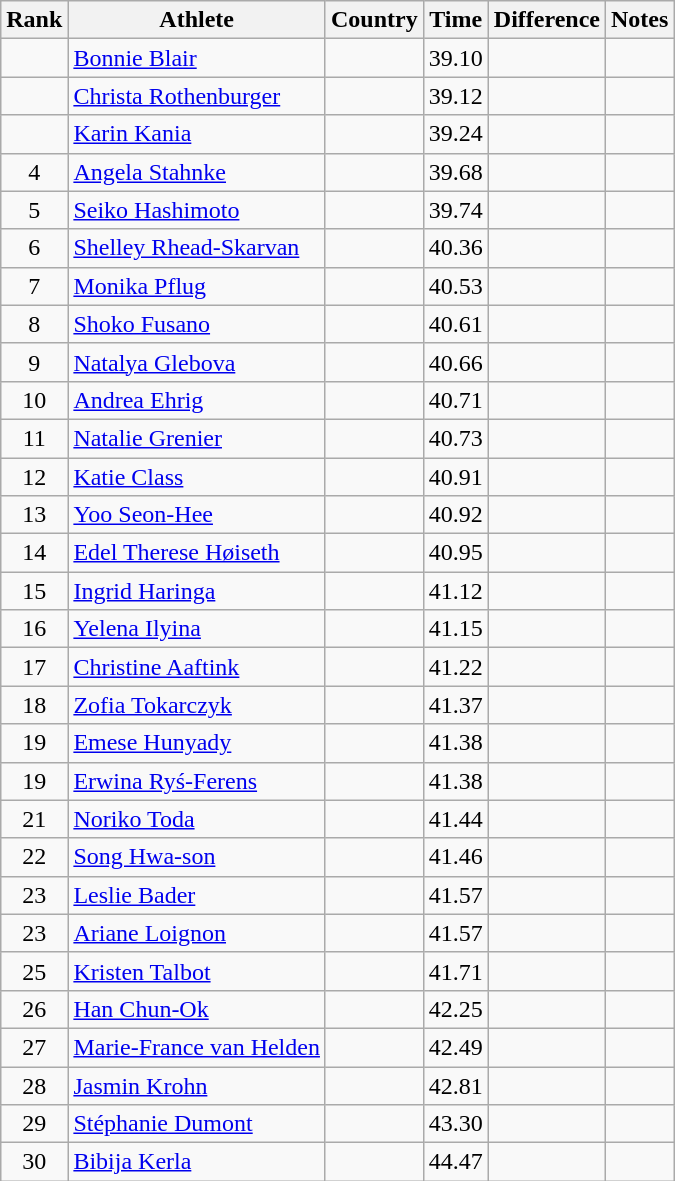<table class="wikitable sortable" style="text-align:center">
<tr>
<th>Rank</th>
<th>Athlete</th>
<th>Country</th>
<th>Time</th>
<th>Difference</th>
<th>Notes</th>
</tr>
<tr>
<td></td>
<td align=left><a href='#'>Bonnie Blair</a></td>
<td align=left></td>
<td>39.10</td>
<td></td>
<td></td>
</tr>
<tr>
<td></td>
<td align=left><a href='#'>Christa Rothenburger</a></td>
<td align=left></td>
<td>39.12</td>
<td></td>
<td></td>
</tr>
<tr>
<td></td>
<td align=left><a href='#'>Karin Kania</a></td>
<td align=left></td>
<td>39.24</td>
<td></td>
<td></td>
</tr>
<tr>
<td>4</td>
<td align=left><a href='#'>Angela Stahnke</a></td>
<td align=left></td>
<td>39.68</td>
<td></td>
<td></td>
</tr>
<tr>
<td>5</td>
<td align=left><a href='#'>Seiko Hashimoto</a></td>
<td align=left></td>
<td>39.74</td>
<td></td>
<td></td>
</tr>
<tr>
<td>6</td>
<td align=left><a href='#'>Shelley Rhead-Skarvan</a></td>
<td align=left></td>
<td>40.36</td>
<td></td>
<td></td>
</tr>
<tr>
<td>7</td>
<td align=left><a href='#'>Monika Pflug</a></td>
<td align=left></td>
<td>40.53</td>
<td></td>
<td></td>
</tr>
<tr>
<td>8</td>
<td align=left><a href='#'>Shoko Fusano</a></td>
<td align=left></td>
<td>40.61</td>
<td></td>
<td></td>
</tr>
<tr>
<td>9</td>
<td align=left><a href='#'>Natalya Glebova</a></td>
<td align=left></td>
<td>40.66</td>
<td></td>
<td></td>
</tr>
<tr>
<td>10</td>
<td align=left><a href='#'>Andrea Ehrig</a></td>
<td align=left></td>
<td>40.71</td>
<td></td>
<td></td>
</tr>
<tr>
<td>11</td>
<td align=left><a href='#'>Natalie Grenier</a></td>
<td align=left></td>
<td>40.73</td>
<td></td>
<td></td>
</tr>
<tr>
<td>12</td>
<td align=left><a href='#'>Katie Class</a></td>
<td align=left></td>
<td>40.91</td>
<td></td>
<td></td>
</tr>
<tr>
<td>13</td>
<td align=left><a href='#'>Yoo Seon-Hee</a></td>
<td align=left></td>
<td>40.92</td>
<td></td>
<td></td>
</tr>
<tr>
<td>14</td>
<td align=left><a href='#'>Edel Therese Høiseth</a></td>
<td align=left></td>
<td>40.95</td>
<td></td>
<td></td>
</tr>
<tr>
<td>15</td>
<td align=left><a href='#'>Ingrid Haringa</a></td>
<td align=left></td>
<td>41.12</td>
<td></td>
<td></td>
</tr>
<tr>
<td>16</td>
<td align=left><a href='#'>Yelena Ilyina</a></td>
<td align=left></td>
<td>41.15</td>
<td></td>
<td></td>
</tr>
<tr>
<td>17</td>
<td align=left><a href='#'>Christine Aaftink</a></td>
<td align=left></td>
<td>41.22</td>
<td></td>
<td></td>
</tr>
<tr>
<td>18</td>
<td align=left><a href='#'>Zofia Tokarczyk</a></td>
<td align=left></td>
<td>41.37</td>
<td></td>
<td></td>
</tr>
<tr>
<td>19</td>
<td align=left><a href='#'>Emese Hunyady</a></td>
<td align=left></td>
<td>41.38</td>
<td></td>
<td></td>
</tr>
<tr>
<td>19</td>
<td align=left><a href='#'>Erwina Ryś-Ferens</a></td>
<td align=left></td>
<td>41.38</td>
<td></td>
<td></td>
</tr>
<tr>
<td>21</td>
<td align=left><a href='#'>Noriko Toda</a></td>
<td align=left></td>
<td>41.44</td>
<td></td>
<td></td>
</tr>
<tr>
<td>22</td>
<td align=left><a href='#'>Song Hwa-son</a></td>
<td align=left></td>
<td>41.46</td>
<td></td>
<td></td>
</tr>
<tr>
<td>23</td>
<td align=left><a href='#'>Leslie Bader</a></td>
<td align=left></td>
<td>41.57</td>
<td></td>
<td></td>
</tr>
<tr>
<td>23</td>
<td align=left><a href='#'>Ariane Loignon</a></td>
<td align=left></td>
<td>41.57</td>
<td></td>
<td></td>
</tr>
<tr>
<td>25</td>
<td align=left><a href='#'>Kristen Talbot</a></td>
<td align=left></td>
<td>41.71</td>
<td></td>
<td></td>
</tr>
<tr>
<td>26</td>
<td align=left><a href='#'>Han Chun-Ok</a></td>
<td align=left></td>
<td>42.25</td>
<td></td>
<td></td>
</tr>
<tr>
<td>27</td>
<td align=left><a href='#'>Marie-France van Helden</a></td>
<td align=left></td>
<td>42.49</td>
<td></td>
<td></td>
</tr>
<tr>
<td>28</td>
<td align=left><a href='#'>Jasmin Krohn</a></td>
<td align=left></td>
<td>42.81</td>
<td></td>
<td></td>
</tr>
<tr>
<td>29</td>
<td align=left><a href='#'>Stéphanie Dumont</a></td>
<td align=left></td>
<td>43.30</td>
<td></td>
<td></td>
</tr>
<tr>
<td>30</td>
<td align=left><a href='#'>Bibija Kerla</a></td>
<td align=left></td>
<td>44.47</td>
<td></td>
<td></td>
</tr>
</table>
